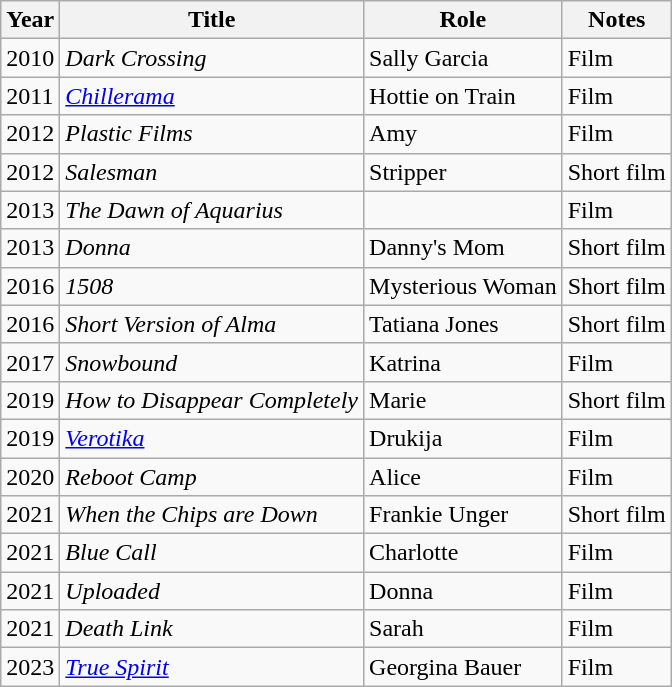<table class="wikitable">
<tr>
<th>Year</th>
<th>Title</th>
<th>Role</th>
<th>Notes</th>
</tr>
<tr>
<td>2010</td>
<td><em>Dark Crossing</em></td>
<td>Sally Garcia</td>
<td>Film</td>
</tr>
<tr>
<td>2011</td>
<td><em><a href='#'>Chillerama</a></em></td>
<td>Hottie on Train</td>
<td>Film</td>
</tr>
<tr>
<td>2012</td>
<td><em>Plastic Films</em></td>
<td>Amy</td>
<td>Film</td>
</tr>
<tr>
<td>2012</td>
<td><em>Salesman</em></td>
<td>Stripper</td>
<td>Short film</td>
</tr>
<tr>
<td>2013</td>
<td><em>The Dawn of Aquarius</em></td>
<td></td>
<td>Film</td>
</tr>
<tr>
<td>2013</td>
<td><em>Donna</em></td>
<td>Danny's Mom</td>
<td>Short film</td>
</tr>
<tr>
<td>2016</td>
<td><em>1508</em></td>
<td>Mysterious Woman</td>
<td>Short film</td>
</tr>
<tr>
<td>2016</td>
<td><em>Short Version of Alma</em></td>
<td>Tatiana Jones</td>
<td>Short film</td>
</tr>
<tr>
<td>2017</td>
<td><em>Snowbound</em></td>
<td>Katrina</td>
<td>Film</td>
</tr>
<tr>
<td>2019</td>
<td><em>How to Disappear Completely</em></td>
<td>Marie</td>
<td>Short film</td>
</tr>
<tr>
<td>2019</td>
<td><em><a href='#'>Verotika</a></em></td>
<td>Drukija</td>
<td>Film</td>
</tr>
<tr>
<td>2020</td>
<td><em>Reboot Camp</em></td>
<td>Alice</td>
<td>Film</td>
</tr>
<tr>
<td>2021</td>
<td><em>When the Chips are Down</em></td>
<td>Frankie Unger</td>
<td>Short film</td>
</tr>
<tr>
<td>2021</td>
<td><em>Blue Call</em></td>
<td>Charlotte</td>
<td>Film</td>
</tr>
<tr>
<td>2021</td>
<td><em>Uploaded</em></td>
<td>Donna</td>
<td>Film</td>
</tr>
<tr>
<td>2021</td>
<td><em>Death Link</em></td>
<td>Sarah</td>
<td>Film</td>
</tr>
<tr>
<td>2023</td>
<td><em><a href='#'>True Spirit</a></em></td>
<td>Georgina Bauer</td>
<td>Film</td>
</tr>
</table>
